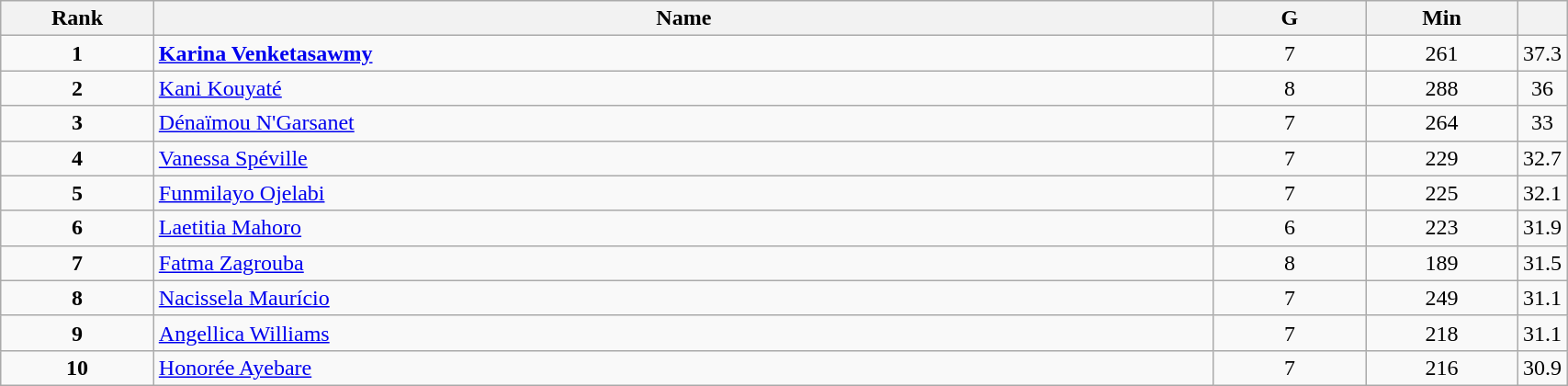<table class="wikitable" style="width:90%;">
<tr>
<th style="width:10%;">Rank</th>
<th style="width:70%;">Name</th>
<th style="width:10%;">G</th>
<th style="width:10%;">Min</th>
<th style="width:10%;"></th>
</tr>
<tr align=center>
<td><strong>1</strong></td>
<td align=left> <strong><a href='#'>Karina Venketasawmy</a></strong></td>
<td>7</td>
<td>261</td>
<td>37.3</td>
</tr>
<tr align=center>
<td><strong>2</strong></td>
<td align=left> <a href='#'>Kani Kouyaté</a></td>
<td>8</td>
<td>288</td>
<td>36</td>
</tr>
<tr align=center>
<td><strong>3</strong></td>
<td align=left> <a href='#'>Dénaïmou N'Garsanet</a></td>
<td>7</td>
<td>264</td>
<td>33</td>
</tr>
<tr align=center>
<td><strong>4</strong></td>
<td align=left> <a href='#'>Vanessa Spéville</a></td>
<td>7</td>
<td>229</td>
<td>32.7</td>
</tr>
<tr align=center>
<td><strong>5</strong></td>
<td align=left> <a href='#'>Funmilayo Ojelabi</a></td>
<td>7</td>
<td>225</td>
<td>32.1</td>
</tr>
<tr align=center>
<td><strong>6</strong></td>
<td align=left> <a href='#'>Laetitia Mahoro</a></td>
<td>6</td>
<td>223</td>
<td>31.9</td>
</tr>
<tr align=center>
<td><strong>7</strong></td>
<td align=left> <a href='#'>Fatma Zagrouba</a></td>
<td>8</td>
<td>189</td>
<td>31.5</td>
</tr>
<tr align=center>
<td><strong>8</strong></td>
<td align=left> <a href='#'>Nacissela Maurício</a></td>
<td>7</td>
<td>249</td>
<td>31.1</td>
</tr>
<tr align=center>
<td><strong>9</strong></td>
<td align=left> <a href='#'>Angellica Williams</a></td>
<td>7</td>
<td>218</td>
<td>31.1</td>
</tr>
<tr align=center>
<td><strong>10</strong></td>
<td align=left> <a href='#'>Honorée Ayebare</a></td>
<td>7</td>
<td>216</td>
<td>30.9</td>
</tr>
</table>
